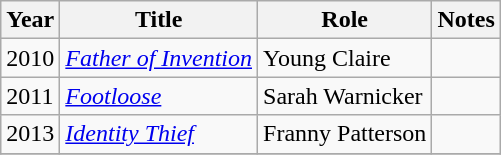<table class="wikitable sortable">
<tr>
<th>Year</th>
<th>Title</th>
<th>Role</th>
<th class="unsortable">Notes</th>
</tr>
<tr>
<td>2010</td>
<td><em><a href='#'>Father of Invention</a></em></td>
<td>Young Claire</td>
<td></td>
</tr>
<tr>
<td>2011</td>
<td><em><a href='#'>Footloose</a></em></td>
<td>Sarah Warnicker</td>
<td></td>
</tr>
<tr>
<td>2013</td>
<td><em><a href='#'>Identity Thief</a></em></td>
<td>Franny Patterson</td>
<td></td>
</tr>
<tr>
</tr>
</table>
